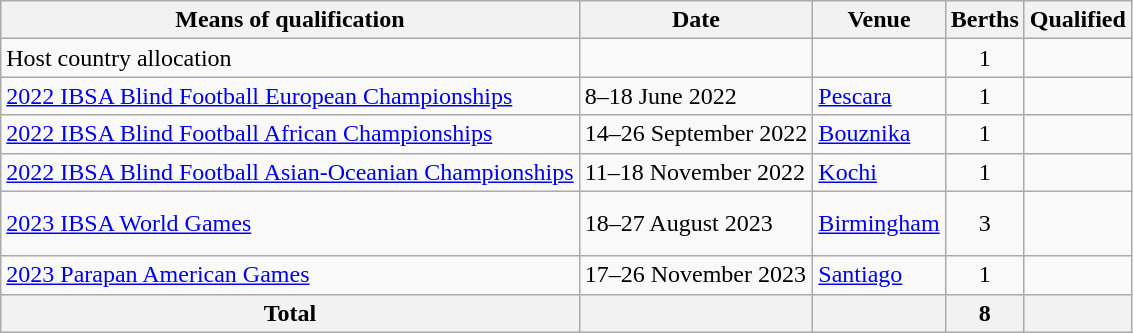<table class="wikitable">
<tr>
<th>Means of qualification</th>
<th>Date</th>
<th>Venue</th>
<th>Berths</th>
<th>Qualified</th>
</tr>
<tr>
<td>Host country allocation</td>
<td></td>
<td></td>
<td align=center>1</td>
<td></td>
</tr>
<tr>
<td><a href='#'>2022 IBSA Blind Football European Championships</a></td>
<td>8–18 June 2022</td>
<td> <a href='#'>Pescara</a></td>
<td align=center>1</td>
<td><br></td>
</tr>
<tr>
<td><a href='#'>2022 IBSA Blind Football African Championships</a></td>
<td>14–26 September 2022</td>
<td> <a href='#'>Bouznika</a></td>
<td align=center>1</td>
<td><br></td>
</tr>
<tr>
<td><a href='#'>2022 IBSA Blind Football Asian-Oceanian Championships</a></td>
<td>11–18 November 2022</td>
<td> <a href='#'>Kochi</a></td>
<td align=center>1</td>
<td></td>
</tr>
<tr>
<td><a href='#'>2023 IBSA World Games</a></td>
<td>18–27 August 2023</td>
<td> <a href='#'>Birmingham</a></td>
<td align=center>3</td>
<td><br><br></td>
</tr>
<tr>
<td><a href='#'>2023 Parapan American Games</a></td>
<td>17–26 November 2023</td>
<td> <a href='#'>Santiago</a></td>
<td align=center>1</td>
<td></td>
</tr>
<tr>
<th>Total</th>
<th></th>
<th></th>
<th>8</th>
<th></th>
</tr>
</table>
